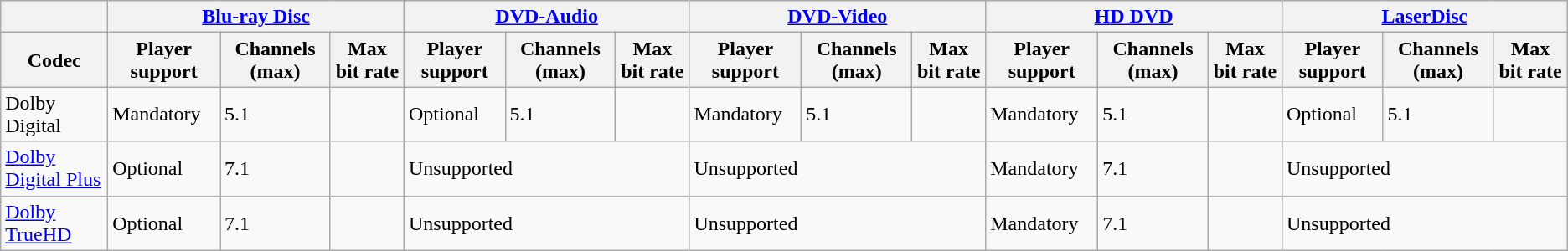<table class="wikitable">
<tr>
<th></th>
<th colspan="3"><a href='#'>Blu-ray Disc</a></th>
<th colspan="3"><a href='#'>DVD-Audio</a></th>
<th colspan="3"><a href='#'>DVD-Video</a></th>
<th colspan="3"><a href='#'>HD DVD</a></th>
<th colspan="3"><a href='#'>LaserDisc</a></th>
</tr>
<tr>
<th>Codec</th>
<th>Player support</th>
<th>Channels (max)</th>
<th>Max bit rate</th>
<th>Player support</th>
<th>Channels (max)</th>
<th>Max bit rate</th>
<th>Player support</th>
<th>Channels (max)</th>
<th>Max bit rate</th>
<th>Player support</th>
<th>Channels (max)</th>
<th>Max bit rate</th>
<th>Player support</th>
<th>Channels (max)</th>
<th>Max bit rate</th>
</tr>
<tr>
<td>Dolby Digital</td>
<td>Mandatory</td>
<td>5.1</td>
<td></td>
<td>Optional</td>
<td>5.1</td>
<td></td>
<td>Mandatory</td>
<td>5.1</td>
<td></td>
<td>Mandatory</td>
<td>5.1</td>
<td></td>
<td>Optional</td>
<td>5.1</td>
<td></td>
</tr>
<tr>
<td><a href='#'>Dolby Digital Plus</a></td>
<td>Optional</td>
<td>7.1</td>
<td></td>
<td colspan="3">Unsupported</td>
<td colspan="3">Unsupported</td>
<td>Mandatory</td>
<td>7.1</td>
<td></td>
<td colspan="3">Unsupported</td>
</tr>
<tr>
<td><a href='#'>Dolby TrueHD</a></td>
<td>Optional</td>
<td>7.1</td>
<td></td>
<td colspan="3">Unsupported</td>
<td colspan="3">Unsupported</td>
<td>Mandatory</td>
<td>7.1</td>
<td></td>
<td colspan="3">Unsupported</td>
</tr>
</table>
